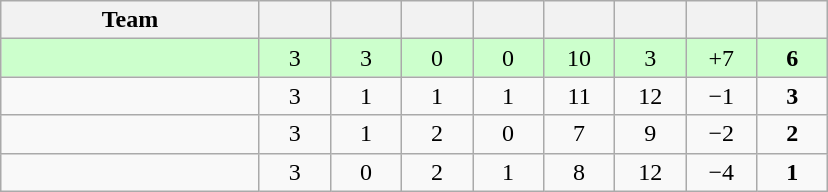<table class="wikitable" style="text-align:center;">
<tr>
<th width=165>Team</th>
<th width=40></th>
<th width=40></th>
<th width=40></th>
<th width=40></th>
<th width=40></th>
<th width=40></th>
<th width=40></th>
<th width=40></th>
</tr>
<tr bgcolor="ccffcc">
<td style="text-align:left;"></td>
<td>3</td>
<td>3</td>
<td>0</td>
<td>0</td>
<td>10</td>
<td>3</td>
<td>+7</td>
<td><strong>6</strong></td>
</tr>
<tr>
<td style="text-align:left;"></td>
<td>3</td>
<td>1</td>
<td>1</td>
<td>1</td>
<td>11</td>
<td>12</td>
<td>−1</td>
<td><strong>3</strong></td>
</tr>
<tr>
<td style="text-align:left;"></td>
<td>3</td>
<td>1</td>
<td>2</td>
<td>0</td>
<td>7</td>
<td>9</td>
<td>−2</td>
<td><strong>2</strong></td>
</tr>
<tr>
<td style="text-align:left;"></td>
<td>3</td>
<td>0</td>
<td>2</td>
<td>1</td>
<td>8</td>
<td>12</td>
<td>−4</td>
<td><strong>1</strong></td>
</tr>
</table>
